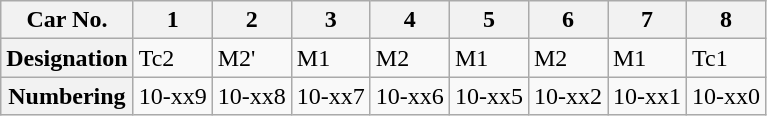<table class="wikitable">
<tr>
<th>Car No.</th>
<th>1</th>
<th>2</th>
<th>3</th>
<th>4</th>
<th>5</th>
<th>6</th>
<th>7</th>
<th>8</th>
</tr>
<tr>
<th>Designation</th>
<td>Tc2</td>
<td>M2'</td>
<td>M1</td>
<td>M2</td>
<td>M1</td>
<td>M2</td>
<td>M1</td>
<td>Tc1</td>
</tr>
<tr>
<th>Numbering</th>
<td>10-xx9</td>
<td>10-xx8</td>
<td>10-xx7</td>
<td>10-xx6</td>
<td>10-xx5</td>
<td>10-xx2</td>
<td>10-xx1</td>
<td>10-xx0</td>
</tr>
</table>
